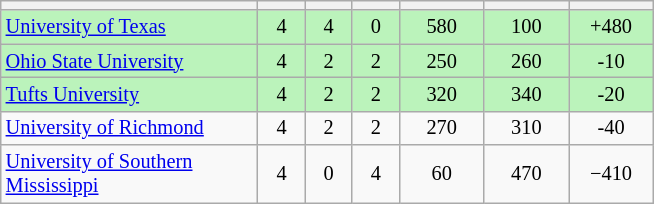<table class="wikitable" style="text-align: center; font-size: 85%;">
<tr>
<th width=165></th>
<th width=25></th>
<th width=25></th>
<th width=25></th>
<th width=50></th>
<th width=50></th>
<th width=50></th>
</tr>
<tr style="background:#BBF3BB;">
<td style="text-align:left;"><a href='#'>University of Texas</a></td>
<td>4</td>
<td>4</td>
<td>0</td>
<td>580</td>
<td>100</td>
<td>+480</td>
</tr>
<tr style="background:#BBF3BB;">
<td style="text-align:left;"><a href='#'>Ohio State University</a></td>
<td>4</td>
<td>2</td>
<td>2</td>
<td>250</td>
<td>260</td>
<td>-10</td>
</tr>
<tr style="background:#BBF3BB;">
<td style="text-align:left;"><a href='#'>Tufts University</a></td>
<td>4</td>
<td>2</td>
<td>2</td>
<td>320</td>
<td>340</td>
<td>-20</td>
</tr>
<tr>
<td style="text-align:left;"><a href='#'>University of Richmond</a></td>
<td>4</td>
<td>2</td>
<td>2</td>
<td>270</td>
<td>310</td>
<td>-40</td>
</tr>
<tr>
<td style="text-align:left;"><a href='#'>University of Southern Mississippi</a></td>
<td>4</td>
<td>0</td>
<td>4</td>
<td>60</td>
<td>470</td>
<td>−410</td>
</tr>
</table>
